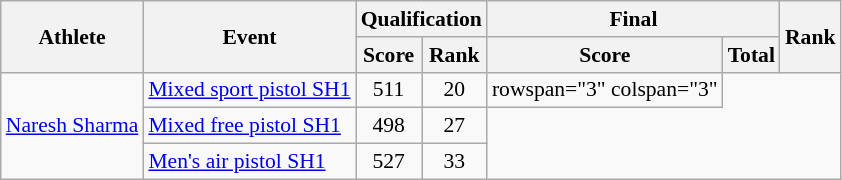<table class="wikitable" style="font-size:90%">
<tr>
<th rowspan="2">Athlete</th>
<th rowspan="2">Event</th>
<th colspan="2">Qualification</th>
<th colspan="2">Final</th>
<th rowspan="2">Rank</th>
</tr>
<tr>
<th>Score</th>
<th>Rank</th>
<th>Score</th>
<th>Total</th>
</tr>
<tr>
<td rowspan="3"><a href='#'>Naresh Sharma</a></td>
<td><a href='#'>Mixed sport pistol SH1</a></td>
<td align="center">511</td>
<td align="center">20</td>
<td>rowspan="3" colspan="3" </td>
</tr>
<tr>
<td><a href='#'>Mixed free pistol SH1</a></td>
<td align="center">498</td>
<td align="center">27</td>
</tr>
<tr>
<td><a href='#'>Men's air pistol SH1</a></td>
<td align="center">527</td>
<td align="center">33</td>
</tr>
</table>
